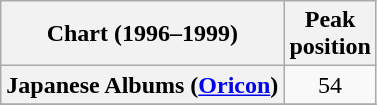<table class="wikitable sortable plainrowheaders">
<tr>
<th scope="col">Chart (1996–1999)</th>
<th scope="col">Peak<br>position</th>
</tr>
<tr>
<th scope="row">Japanese Albums (<a href='#'>Oricon</a>)</th>
<td align="center">54</td>
</tr>
<tr>
</tr>
</table>
